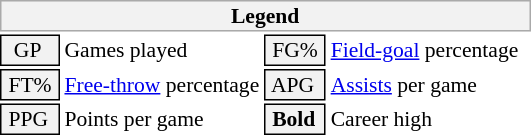<table class="toccolours" style="font-size: 90%; white-space: nowrap;">
<tr>
<th colspan="6" style="background:#f2f2f2; border:1px solid #aaa;">Legend</th>
</tr>
<tr>
<td style="background:#f2f2f2; border:1px solid black;">  GP</td>
<td>Games played</td>
<td style="background:#f2f2f2; border:1px solid black;"> FG% </td>
<td style="padding-right: 8px"><a href='#'>Field-goal</a> percentage</td>
</tr>
<tr>
<td style="background:#f2f2f2; border:1px solid black;"> FT% </td>
<td><a href='#'>Free-throw</a> percentage</td>
<td style="background:#f2f2f2; border:1px solid black;"> APG </td>
<td><a href='#'>Assists</a> per game</td>
</tr>
<tr>
<td style="background:#f2f2f2; border:1px solid black;"> PPG </td>
<td>Points per game</td>
<td style="background-color: #F2F2F2; border: 1px solid black"> <strong>Bold</strong> </td>
<td>Career high</td>
</tr>
<tr>
</tr>
</table>
